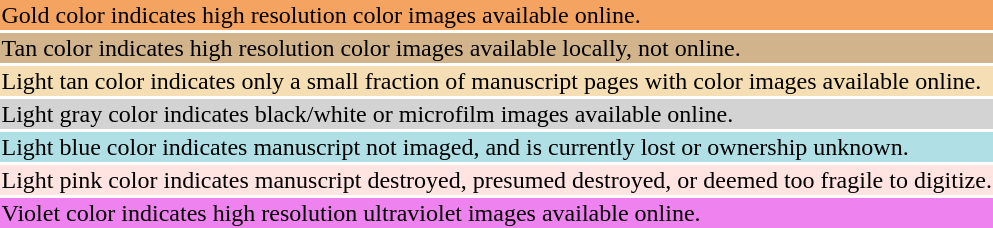<table style="background:transparent">
<tr>
<td bgcolor="sandybrown">Gold color indicates high resolution color images available online.</td>
</tr>
<tr>
<td bgcolor="tan">Tan color indicates high resolution color images available locally, not online.</td>
</tr>
<tr>
<td bgcolor="wheat">Light tan color indicates only a small fraction of manuscript pages with color images available online.</td>
</tr>
<tr>
<td bgcolor="lightgray">Light gray color indicates black/white or microfilm images available online.</td>
</tr>
<tr>
<td bgcolor="powderblue">Light blue color indicates manuscript not imaged, and is currently lost or ownership unknown.</td>
</tr>
<tr>
<td bgcolor="mistyrose">Light pink color indicates manuscript destroyed, presumed destroyed, or deemed too fragile to digitize.</td>
</tr>
<tr>
<td bgcolor="violet">Violet color indicates high resolution ultraviolet images available online.</td>
</tr>
</table>
